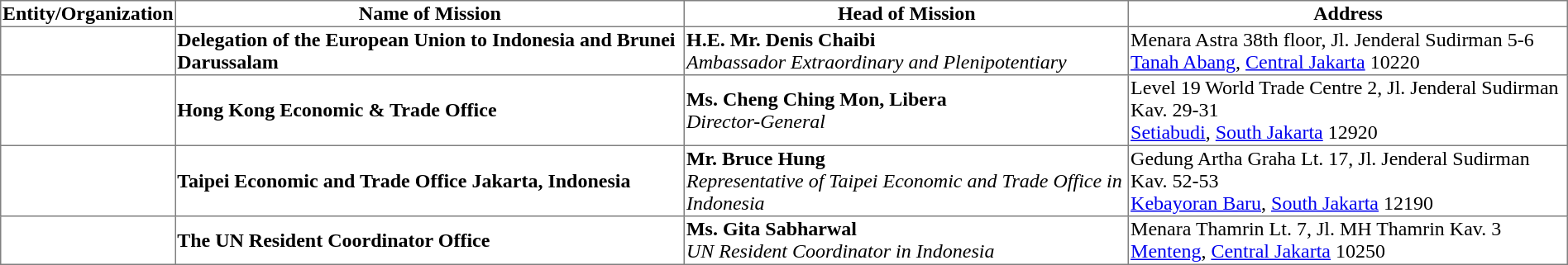<table border="1" style="border-collapse: collapse;">
<tr>
<th>Entity/Organization</th>
<th>Name of Mission</th>
<th>Head of Mission</th>
<th>Address</th>
</tr>
<tr>
<td></td>
<td><strong>Delegation of the European Union to Indonesia and Brunei Darussalam</strong></td>
<td><strong>H.E. Mr. Denis Chaibi</strong><br><em>Ambassador Extraordinary and Plenipotentiary</em></td>
<td>Menara Astra 38th floor, Jl. Jenderal Sudirman 5-6<br><a href='#'>Tanah Abang</a>, <a href='#'>Central Jakarta</a> 10220</td>
</tr>
<tr>
<td></td>
<td><strong>Hong Kong Economic & Trade Office</strong></td>
<td><strong>Ms. Cheng Ching Mon, Libera</strong><br><em>Director-General</em></td>
<td>Level 19 World Trade Centre 2, Jl. Jenderal Sudirman Kav. 29-31<br><a href='#'>Setiabudi</a>, <a href='#'>South Jakarta</a> 12920</td>
</tr>
<tr>
<td></td>
<td><strong>Taipei Economic and Trade Office Jakarta, Indonesia</strong></td>
<td><strong>Mr. Bruce Hung</strong><br><em>Representative of Taipei Economic and Trade Office in Indonesia</em></td>
<td>Gedung Artha Graha Lt. 17, Jl. Jenderal Sudirman Kav. 52-53<br><a href='#'>Kebayoran Baru</a>, <a href='#'>South Jakarta</a> 12190</td>
</tr>
<tr>
<td></td>
<td><strong>The UN Resident Coordinator Office</strong></td>
<td><strong>Ms. Gita Sabharwal</strong><br><em>UN Resident Coordinator in Indonesia</em></td>
<td>Menara Thamrin Lt. 7, Jl. MH Thamrin Kav. 3<br><a href='#'>Menteng</a>, <a href='#'>Central Jakarta</a> 10250</td>
</tr>
</table>
